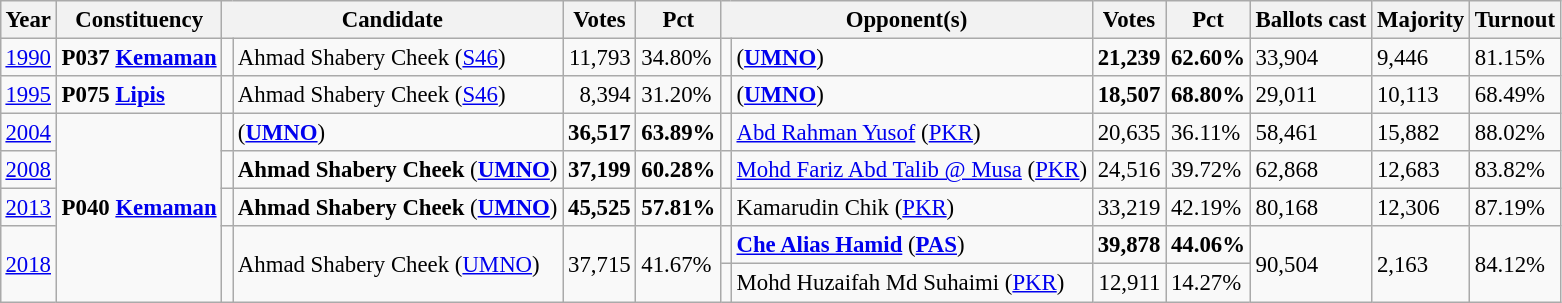<table class="wikitable" style="margin:0.5em ; font-size:95%">
<tr>
<th>Year</th>
<th>Constituency</th>
<th colspan=2>Candidate</th>
<th>Votes</th>
<th>Pct</th>
<th colspan=2>Opponent(s)</th>
<th>Votes</th>
<th>Pct</th>
<th>Ballots cast</th>
<th>Majority</th>
<th>Turnout</th>
</tr>
<tr>
<td><a href='#'>1990</a></td>
<td><strong>P037 <a href='#'>Kemaman</a></strong></td>
<td></td>
<td>Ahmad Shabery Cheek (<a href='#'>S46</a>)</td>
<td align="right">11,793</td>
<td>34.80%</td>
<td></td>
<td> (<a href='#'><strong>UMNO</strong></a>)</td>
<td align="right"><strong>21,239</strong></td>
<td><strong>62.60%</strong></td>
<td>33,904</td>
<td>9,446</td>
<td>81.15%</td>
</tr>
<tr>
<td><a href='#'>1995</a></td>
<td><strong>P075 <a href='#'>Lipis</a></strong></td>
<td></td>
<td>Ahmad Shabery Cheek (<a href='#'>S46</a>)</td>
<td align="right">8,394</td>
<td>31.20%</td>
<td></td>
<td> (<a href='#'><strong>UMNO</strong></a>)</td>
<td align="right"><strong>18,507</strong></td>
<td><strong>68.80%</strong></td>
<td>29,011</td>
<td>10,113</td>
<td>68.49%</td>
</tr>
<tr>
<td><a href='#'>2004</a></td>
<td rowspan=5><strong>P040 <a href='#'>Kemaman</a></strong></td>
<td></td>
<td> (<a href='#'><strong>UMNO</strong></a>)</td>
<td align="right"><strong>36,517</strong></td>
<td><strong>63.89%</strong></td>
<td></td>
<td><a href='#'>Abd Rahman Yusof</a> (<a href='#'>PKR</a>)</td>
<td align="right">20,635</td>
<td>36.11%</td>
<td>58,461</td>
<td>15,882</td>
<td>88.02%</td>
</tr>
<tr>
<td><a href='#'>2008</a></td>
<td></td>
<td><strong>Ahmad Shabery Cheek</strong> (<a href='#'><strong>UMNO</strong></a>)</td>
<td align="right"><strong>37,199</strong></td>
<td><strong>60.28%</strong></td>
<td></td>
<td><a href='#'>Mohd Fariz Abd Talib @ Musa</a> (<a href='#'>PKR</a>)</td>
<td align="right">24,516</td>
<td>39.72%</td>
<td>62,868</td>
<td>12,683</td>
<td>83.82%</td>
</tr>
<tr>
<td><a href='#'>2013</a></td>
<td></td>
<td><strong>Ahmad Shabery Cheek</strong> (<a href='#'><strong>UMNO</strong></a>)</td>
<td align="right"><strong>45,525</strong></td>
<td><strong>57.81%</strong></td>
<td></td>
<td>Kamarudin Chik (<a href='#'>PKR</a>)</td>
<td align="right">33,219</td>
<td>42.19%</td>
<td>80,168</td>
<td>12,306</td>
<td>87.19%</td>
</tr>
<tr>
<td rowspan=2><a href='#'>2018</a></td>
<td rowspan=2 ></td>
<td rowspan=2>Ahmad Shabery Cheek (<a href='#'>UMNO</a>)</td>
<td rowspan=2 align="right">37,715</td>
<td rowspan=2>41.67%</td>
<td></td>
<td><strong><a href='#'>Che Alias Hamid</a></strong> (<a href='#'><strong>PAS</strong></a>)</td>
<td align="right"><strong>39,878</strong></td>
<td><strong>44.06%</strong></td>
<td rowspan=2>90,504</td>
<td rowspan=2>2,163</td>
<td rowspan=2>84.12%</td>
</tr>
<tr>
<td></td>
<td>Mohd Huzaifah Md Suhaimi  (<a href='#'>PKR</a>)</td>
<td align="right">12,911</td>
<td>14.27%</td>
</tr>
</table>
